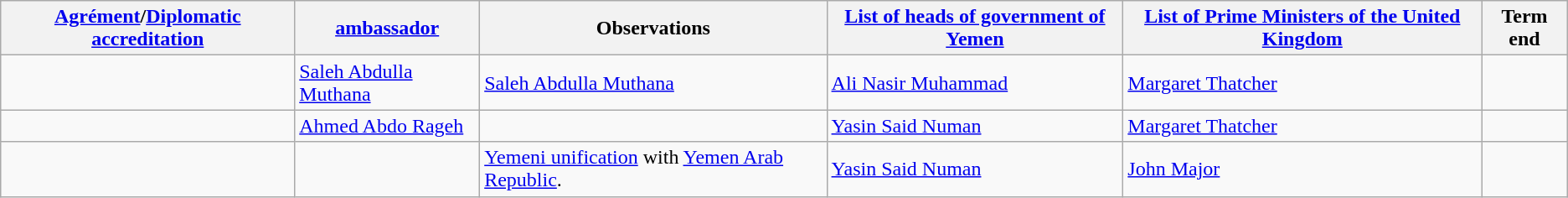<table class="wikitable sortable">
<tr>
<th><a href='#'>Agrément</a>/<a href='#'>Diplomatic accreditation</a></th>
<th><a href='#'>ambassador</a></th>
<th>Observations</th>
<th><a href='#'>List of heads of government of Yemen</a></th>
<th><a href='#'>List of Prime Ministers of the United Kingdom</a></th>
<th>Term end</th>
</tr>
<tr>
<td></td>
<td><a href='#'>Saleh Abdulla Muthana</a></td>
<td><a href='#'>Saleh Abdulla Muthana</a></td>
<td><a href='#'>Ali Nasir Muhammad</a></td>
<td><a href='#'>Margaret Thatcher</a></td>
<td></td>
</tr>
<tr>
<td></td>
<td><a href='#'>Ahmed Abdo Rageh</a></td>
<td></td>
<td><a href='#'>Yasin Said Numan</a></td>
<td><a href='#'>Margaret Thatcher</a></td>
<td></td>
</tr>
<tr>
<td></td>
<td></td>
<td><a href='#'>Yemeni unification</a> with <a href='#'>Yemen Arab Republic</a>.</td>
<td><a href='#'>Yasin Said Numan</a></td>
<td><a href='#'>John Major</a></td>
<td></td>
</tr>
</table>
